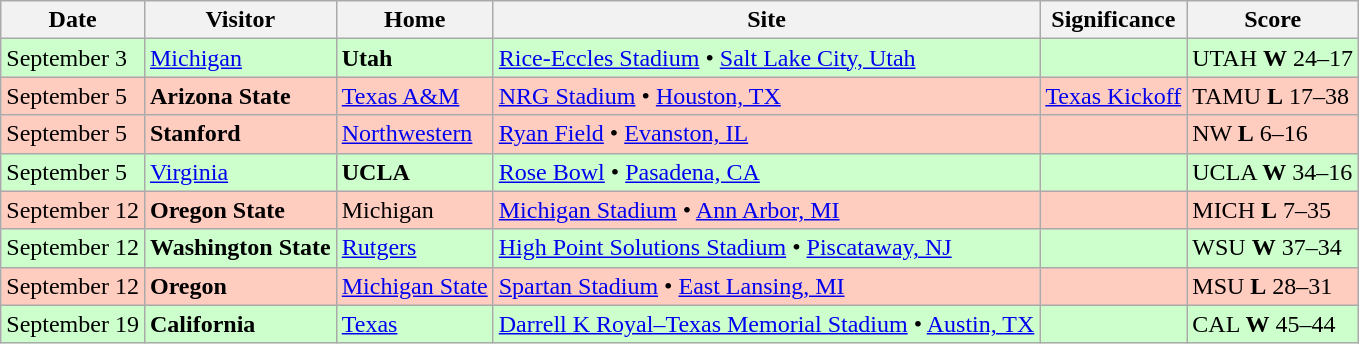<table class="wikitable">
<tr>
<th>Date</th>
<th>Visitor</th>
<th>Home</th>
<th>Site</th>
<th>Significance</th>
<th>Score</th>
</tr>
<tr bgcolor=ccffcc>
<td>September 3</td>
<td><a href='#'>Michigan</a></td>
<td><strong>Utah</strong></td>
<td><a href='#'>Rice-Eccles Stadium</a> • <a href='#'>Salt Lake City, Utah</a></td>
<td></td>
<td>UTAH <strong>W</strong> 24–17</td>
</tr>
<tr bgcolor=ffccc>
<td>September 5</td>
<td><strong>Arizona State</strong></td>
<td><a href='#'>Texas A&M</a></td>
<td><a href='#'>NRG Stadium</a> • <a href='#'>Houston, TX</a></td>
<td><a href='#'>Texas Kickoff</a></td>
<td>TAMU <strong>L</strong> 17–38</td>
</tr>
<tr bgcolor=ffccc>
<td>September 5</td>
<td><strong>Stanford</strong></td>
<td><a href='#'>Northwestern</a></td>
<td><a href='#'>Ryan Field</a> • <a href='#'>Evanston, IL</a></td>
<td></td>
<td>NW <strong>L</strong> 6–16</td>
</tr>
<tr bgcolor=ccffcc>
<td>September 5</td>
<td><a href='#'>Virginia</a></td>
<td><strong>UCLA</strong></td>
<td><a href='#'>Rose Bowl</a> • <a href='#'>Pasadena, CA</a></td>
<td></td>
<td>UCLA <strong>W</strong> 34–16</td>
</tr>
<tr bgcolor=ffccc>
<td>September 12</td>
<td><strong>Oregon State</strong></td>
<td>Michigan</td>
<td><a href='#'>Michigan Stadium</a> • <a href='#'>Ann Arbor, MI</a></td>
<td></td>
<td>MICH <strong>L</strong> 7–35</td>
</tr>
<tr bgcolor=ccffcc>
<td>September 12</td>
<td><strong>Washington State</strong></td>
<td><a href='#'>Rutgers</a></td>
<td><a href='#'>High Point Solutions Stadium</a> • <a href='#'>Piscataway, NJ</a></td>
<td></td>
<td>WSU <strong>W</strong> 37–34</td>
</tr>
<tr bgcolor=ffccc>
<td>September 12</td>
<td><strong>Oregon</strong></td>
<td><a href='#'>Michigan State</a></td>
<td><a href='#'>Spartan Stadium</a> • <a href='#'>East Lansing, MI</a></td>
<td></td>
<td>MSU <strong>L</strong> 28–31</td>
</tr>
<tr bgcolor=ccffcc>
<td>September 19</td>
<td><strong>California</strong></td>
<td><a href='#'>Texas</a></td>
<td><a href='#'>Darrell K Royal–Texas Memorial Stadium</a> • <a href='#'>Austin, TX</a></td>
<td></td>
<td>CAL <strong>W</strong> 45–44</td>
</tr>
</table>
